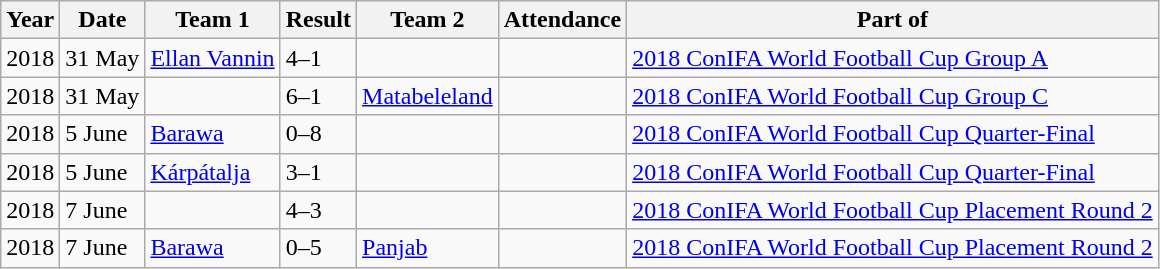<table class="wikitable">
<tr>
<th>Year</th>
<th>Date</th>
<th>Team 1</th>
<th>Result</th>
<th>Team 2</th>
<th>Attendance</th>
<th>Part of</th>
</tr>
<tr>
<td>2018</td>
<td>31 May</td>
<td> <a href='#'>Ellan Vannin</a></td>
<td>4–1</td>
<td></td>
<td></td>
<td><a href='#'>2018 ConIFA World Football Cup Group A</a></td>
</tr>
<tr>
<td>2018</td>
<td>31 May</td>
<td></td>
<td>6–1</td>
<td> <a href='#'>Matabeleland</a></td>
<td></td>
<td><a href='#'>2018 ConIFA World Football Cup Group C</a></td>
</tr>
<tr>
<td>2018</td>
<td>5 June</td>
<td> <a href='#'>Barawa</a></td>
<td>0–8</td>
<td></td>
<td></td>
<td><a href='#'>2018 ConIFA World Football Cup Quarter-Final</a></td>
</tr>
<tr>
<td>2018</td>
<td>5 June</td>
<td> <a href='#'>Kárpátalja</a></td>
<td>3–1</td>
<td></td>
<td></td>
<td><a href='#'>2018 ConIFA World Football Cup Quarter-Final</a></td>
</tr>
<tr>
<td>2018</td>
<td>7 June</td>
<td></td>
<td>4–3</td>
<td></td>
<td></td>
<td><a href='#'>2018 ConIFA World Football Cup Placement Round 2</a></td>
</tr>
<tr>
<td>2018</td>
<td>7 June</td>
<td> <a href='#'>Barawa</a></td>
<td>0–5</td>
<td> <a href='#'>Panjab</a></td>
<td></td>
<td><a href='#'>2018 ConIFA World Football Cup Placement Round 2</a></td>
</tr>
</table>
